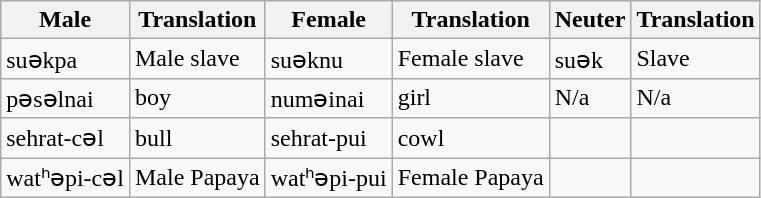<table class="wikitable">
<tr>
<th>Male</th>
<th>Translation</th>
<th>Female</th>
<th>Translation</th>
<th>Neuter</th>
<th>Translation</th>
</tr>
<tr>
<td>suəkpa</td>
<td>Male slave</td>
<td>suəknu</td>
<td>Female slave</td>
<td>suək</td>
<td>Slave</td>
</tr>
<tr>
<td>pəsəlnai</td>
<td>boy</td>
<td>numəinai</td>
<td>girl</td>
<td>N/a</td>
<td>N/a</td>
</tr>
<tr>
<td>sehrat-cəl</td>
<td>bull</td>
<td>sehrat-pui</td>
<td>cowl</td>
<td></td>
<td></td>
</tr>
<tr>
<td>watʰəpi-cəl</td>
<td>Male Papaya</td>
<td>watʰəpi-pui</td>
<td>Female Papaya</td>
<td></td>
<td></td>
</tr>
</table>
